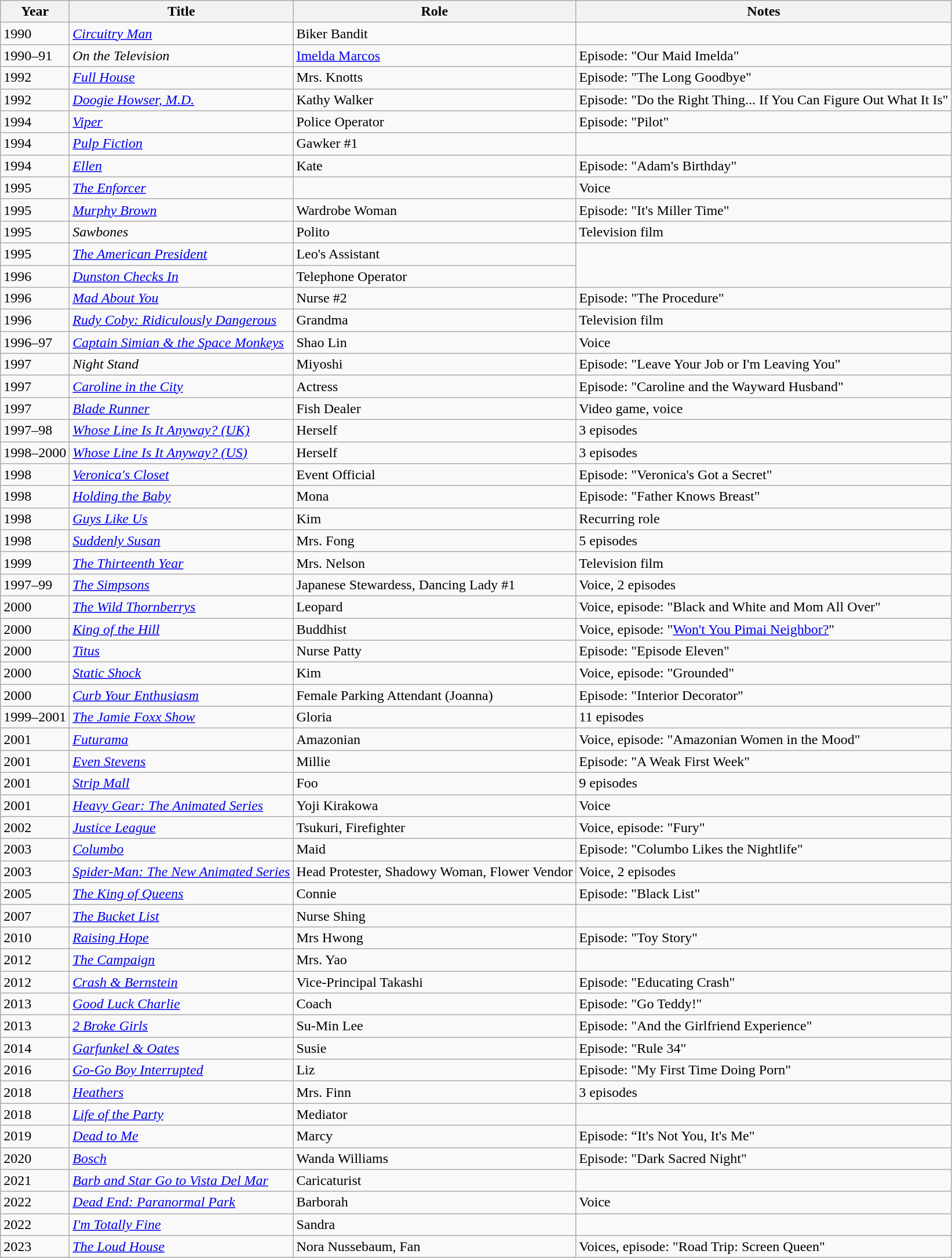<table class="wikitable">
<tr>
<th>Year</th>
<th>Title</th>
<th>Role</th>
<th>Notes</th>
</tr>
<tr>
<td>1990</td>
<td><em><a href='#'>Circuitry Man</a></em></td>
<td>Biker Bandit</td>
<td></td>
</tr>
<tr>
<td>1990–91</td>
<td><em>On the Television</em></td>
<td><a href='#'>Imelda Marcos</a></td>
<td>Episode: "Our Maid Imelda"</td>
</tr>
<tr>
<td>1992</td>
<td><em><a href='#'>Full House</a></em></td>
<td>Mrs. Knotts</td>
<td>Episode: "The Long Goodbye"</td>
</tr>
<tr>
<td>1992</td>
<td><em><a href='#'>Doogie Howser, M.D.</a></em></td>
<td>Kathy Walker</td>
<td>Episode: "Do the Right Thing... If You Can Figure Out What It Is"</td>
</tr>
<tr>
<td>1994</td>
<td><em><a href='#'>Viper</a></em></td>
<td>Police Operator</td>
<td>Episode: "Pilot"</td>
</tr>
<tr>
<td>1994</td>
<td><em><a href='#'>Pulp Fiction</a></em></td>
<td>Gawker #1</td>
</tr>
<tr>
<td>1994</td>
<td><em><a href='#'>Ellen</a></em></td>
<td>Kate</td>
<td>Episode: "Adam's Birthday"</td>
</tr>
<tr>
<td>1995</td>
<td><em><a href='#'>The Enforcer</a></em></td>
<td></td>
<td>Voice</td>
</tr>
<tr>
<td>1995</td>
<td><em><a href='#'>Murphy Brown</a></em></td>
<td>Wardrobe Woman</td>
<td>Episode: "It's Miller Time"</td>
</tr>
<tr>
<td>1995</td>
<td><em>Sawbones</em></td>
<td>Polito</td>
<td>Television film</td>
</tr>
<tr>
<td>1995</td>
<td><em><a href='#'>The American President</a></em></td>
<td>Leo's Assistant</td>
</tr>
<tr>
<td>1996</td>
<td><em><a href='#'>Dunston Checks In</a></em></td>
<td>Telephone Operator</td>
</tr>
<tr>
<td>1996</td>
<td><em><a href='#'>Mad About You</a></em></td>
<td>Nurse #2</td>
<td>Episode: "The Procedure"</td>
</tr>
<tr>
<td>1996</td>
<td><em><a href='#'>Rudy Coby: Ridiculously Dangerous</a></em></td>
<td>Grandma</td>
<td>Television film</td>
</tr>
<tr>
<td>1996–97</td>
<td><em><a href='#'>Captain Simian & the Space Monkeys</a></em></td>
<td>Shao Lin</td>
<td>Voice</td>
</tr>
<tr>
<td>1997</td>
<td><em>Night Stand</em></td>
<td>Miyoshi</td>
<td>Episode: "Leave Your Job or I'm Leaving You"</td>
</tr>
<tr>
<td>1997</td>
<td><em><a href='#'>Caroline in the City</a></em></td>
<td>Actress</td>
<td>Episode: "Caroline and the Wayward Husband"</td>
</tr>
<tr>
<td>1997</td>
<td><em><a href='#'>Blade Runner</a></em></td>
<td>Fish Dealer</td>
<td>Video game, voice</td>
</tr>
<tr>
<td>1997–98</td>
<td><em><a href='#'>Whose Line Is It Anyway? (UK)</a></em></td>
<td>Herself</td>
<td>3 episodes</td>
</tr>
<tr>
<td>1998–2000</td>
<td><em><a href='#'>Whose Line Is It Anyway? (US)</a></em></td>
<td>Herself</td>
<td>3 episodes</td>
</tr>
<tr>
<td>1998</td>
<td><em><a href='#'>Veronica's Closet</a></em></td>
<td>Event Official</td>
<td>Episode: "Veronica's Got a Secret"</td>
</tr>
<tr>
<td>1998</td>
<td><em><a href='#'>Holding the Baby</a></em></td>
<td>Mona</td>
<td>Episode: "Father Knows Breast"</td>
</tr>
<tr>
<td>1998</td>
<td><em><a href='#'>Guys Like Us</a></em></td>
<td>Kim</td>
<td>Recurring role</td>
</tr>
<tr>
<td>1998</td>
<td><em><a href='#'>Suddenly Susan</a></em></td>
<td>Mrs. Fong</td>
<td>5 episodes</td>
</tr>
<tr>
<td>1999</td>
<td><em><a href='#'>The Thirteenth Year</a></em></td>
<td>Mrs. Nelson</td>
<td>Television film</td>
</tr>
<tr>
<td>1997–99</td>
<td><em><a href='#'>The Simpsons</a></em></td>
<td>Japanese Stewardess, Dancing Lady #1</td>
<td>Voice, 2 episodes</td>
</tr>
<tr>
<td>2000</td>
<td><em><a href='#'>The Wild Thornberrys</a></em></td>
<td>Leopard</td>
<td>Voice, episode: "Black and White and Mom All Over"</td>
</tr>
<tr>
<td>2000</td>
<td><em><a href='#'>King of the Hill</a></em></td>
<td>Buddhist</td>
<td>Voice, episode: "<a href='#'>Won't You Pimai Neighbor?</a>"</td>
</tr>
<tr>
<td>2000</td>
<td><em><a href='#'>Titus</a></em></td>
<td>Nurse Patty</td>
<td>Episode: "Episode Eleven"</td>
</tr>
<tr>
<td>2000</td>
<td><em><a href='#'>Static Shock</a></em></td>
<td>Kim</td>
<td>Voice, episode: "Grounded"</td>
</tr>
<tr>
<td>2000</td>
<td><em><a href='#'>Curb Your Enthusiasm</a></em></td>
<td>Female Parking Attendant (Joanna)</td>
<td>Episode: "Interior Decorator"</td>
</tr>
<tr>
<td>1999–2001</td>
<td><em><a href='#'>The Jamie Foxx Show</a></em></td>
<td>Gloria</td>
<td>11 episodes</td>
</tr>
<tr>
<td>2001</td>
<td><em><a href='#'>Futurama</a></em></td>
<td>Amazonian</td>
<td>Voice, episode: "Amazonian Women in the Mood"</td>
</tr>
<tr>
<td>2001</td>
<td><em><a href='#'>Even Stevens</a></em></td>
<td>Millie</td>
<td>Episode: "A Weak First Week"</td>
</tr>
<tr>
<td>2001</td>
<td><em><a href='#'>Strip Mall</a></em></td>
<td>Foo</td>
<td>9 episodes</td>
</tr>
<tr>
<td>2001</td>
<td><em><a href='#'>Heavy Gear: The Animated Series</a></em></td>
<td>Yoji Kirakowa</td>
<td>Voice</td>
</tr>
<tr>
<td>2002</td>
<td><em><a href='#'>Justice League</a></em></td>
<td>Tsukuri, Firefighter</td>
<td>Voice, episode: "Fury"</td>
</tr>
<tr>
<td>2003</td>
<td><em><a href='#'>Columbo</a></em></td>
<td>Maid</td>
<td>Episode: "Columbo Likes the Nightlife"</td>
</tr>
<tr>
<td>2003</td>
<td><em><a href='#'>Spider-Man: The New Animated Series</a></em></td>
<td>Head Protester, Shadowy Woman, Flower Vendor</td>
<td>Voice, 2 episodes</td>
</tr>
<tr>
<td>2005</td>
<td><em><a href='#'>The King of Queens</a></em></td>
<td>Connie</td>
<td>Episode: "Black List"</td>
</tr>
<tr>
<td>2007</td>
<td><em><a href='#'>The Bucket List</a></em></td>
<td>Nurse Shing</td>
</tr>
<tr>
<td>2010</td>
<td><em><a href='#'>Raising Hope</a></em></td>
<td>Mrs Hwong</td>
<td>Episode: "Toy Story"</td>
</tr>
<tr>
<td>2012</td>
<td><em><a href='#'>The Campaign</a></em></td>
<td>Mrs. Yao</td>
<td></td>
</tr>
<tr>
<td>2012</td>
<td><em><a href='#'>Crash & Bernstein</a></em></td>
<td>Vice-Principal Takashi</td>
<td>Episode: "Educating Crash"</td>
</tr>
<tr>
<td>2013</td>
<td><em><a href='#'>Good Luck Charlie</a></em></td>
<td>Coach</td>
<td>Episode: "Go Teddy!"</td>
</tr>
<tr>
<td>2013</td>
<td><em><a href='#'>2 Broke Girls</a></em></td>
<td>Su-Min Lee</td>
<td>Episode: "And the Girlfriend Experience"</td>
</tr>
<tr>
<td>2014</td>
<td><em><a href='#'>Garfunkel & Oates</a></em></td>
<td>Susie</td>
<td>Episode: "Rule 34"</td>
</tr>
<tr>
<td>2016</td>
<td><em><a href='#'>Go-Go Boy Interrupted</a></em></td>
<td>Liz</td>
<td>Episode: "My First Time Doing Porn"</td>
</tr>
<tr>
<td>2018</td>
<td><em><a href='#'>Heathers</a></em></td>
<td>Mrs. Finn</td>
<td>3 episodes</td>
</tr>
<tr>
<td>2018</td>
<td><em><a href='#'>Life of the Party</a></em></td>
<td>Mediator</td>
<td></td>
</tr>
<tr>
<td>2019</td>
<td><em><a href='#'>Dead to Me</a></em></td>
<td>Marcy</td>
<td>Episode: “It's Not You, It's Me"</td>
</tr>
<tr>
<td>2020</td>
<td><em><a href='#'>Bosch</a></em></td>
<td>Wanda Williams</td>
<td>Episode: "Dark Sacred Night"</td>
</tr>
<tr>
<td>2021</td>
<td><em><a href='#'>Barb and Star Go to Vista Del Mar</a></em></td>
<td>Caricaturist</td>
</tr>
<tr>
<td>2022</td>
<td><em><a href='#'>Dead End: Paranormal Park</a></em></td>
<td>Barborah</td>
<td>Voice</td>
</tr>
<tr>
<td>2022</td>
<td><em><a href='#'>I'm Totally Fine</a></em></td>
<td>Sandra</td>
<td></td>
</tr>
<tr>
<td>2023</td>
<td><em><a href='#'>The Loud House</a></em></td>
<td>Nora Nussebaum, Fan</td>
<td>Voices, episode: "Road Trip: Screen Queen"</td>
</tr>
</table>
